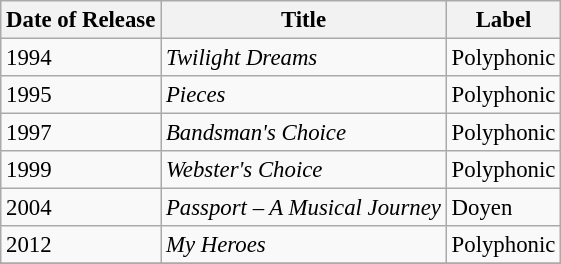<table class="wikitable" style="font-size: 95%;">
<tr>
<th>Date of Release</th>
<th>Title</th>
<th>Label</th>
</tr>
<tr>
<td>1994</td>
<td><em>Twilight Dreams</em></td>
<td>Polyphonic</td>
</tr>
<tr>
<td>1995</td>
<td><em>Pieces</em></td>
<td>Polyphonic</td>
</tr>
<tr>
<td>1997</td>
<td><em>Bandsman's Choice</em></td>
<td>Polyphonic</td>
</tr>
<tr>
<td>1999</td>
<td><em>Webster's Choice</em></td>
<td>Polyphonic</td>
</tr>
<tr>
<td>2004</td>
<td><em>Passport – A Musical Journey</em></td>
<td>Doyen</td>
</tr>
<tr>
<td>2012</td>
<td><em>My Heroes</em></td>
<td>Polyphonic</td>
</tr>
<tr>
</tr>
</table>
